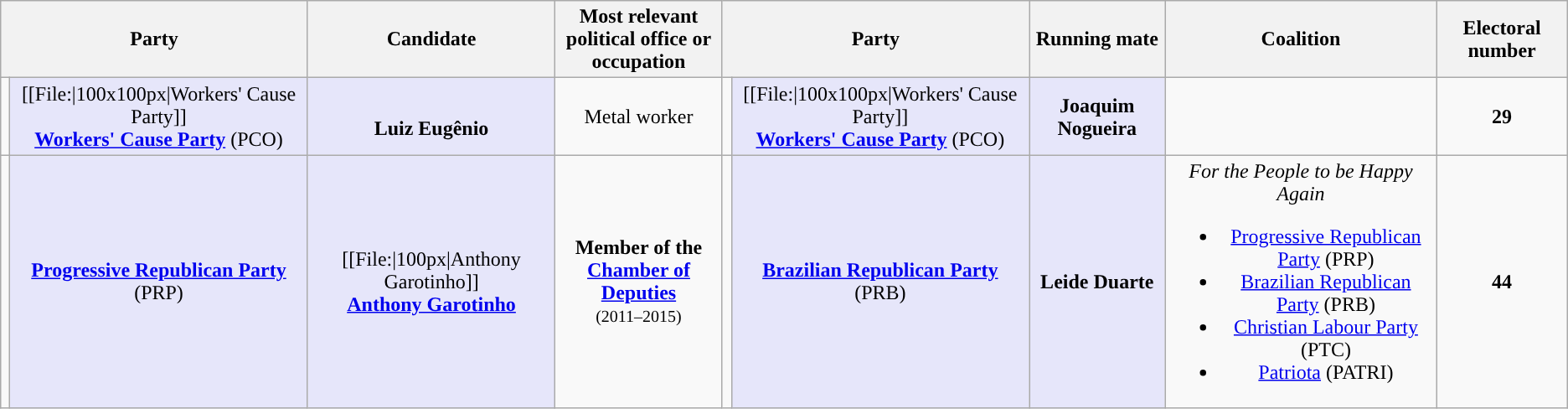<table class="wikitable" style="text-align:center">
<tr>
<th colspan="2">Party</th>
<th>Candidate</th>
<th style="max-width:10em">Most relevant political office or occupation</th>
<th colspan="2">Party</th>
<th>Running mate</th>
<th>Coalition</th>
<th>Electoral number</th>
</tr>
<tr>
<td style="background:"></td>
<td style="background:lavender;" max-width:150px>[[File:|100x100px|Workers' Cause Party]]<br><strong><a href='#'>Workers' Cause Party</a></strong> (PCO)</td>
<td style="background:lavender;" max-width:150px><br><strong>Luiz Eugênio</strong></td>
<td style="max-width:10em">Metal worker</td>
<td style="background:"></td>
<td style="background:lavender;" max-width:150px>[[File:|100x100px|Workers' Cause Party]]<br><strong><a href='#'>Workers' Cause Party</a></strong> (PCO)</td>
<td style="background:lavender;" max-width:150px><strong>Joaquim Nogueira</strong></td>
<td></td>
<td><strong>29</strong></td>
</tr>
<tr>
<td style="background:"></td>
<td style="background:lavender;" max-width:150px><strong><a href='#'>Progressive Republican Party</a></strong> (PRP)</td>
<td style="background:lavender;" max-width:150px>[[File:|100px|Anthony Garotinho]]<br><strong><a href='#'>Anthony Garotinho</a></strong></td>
<td style="max-width:10em"><strong>Member of the <a href='#'>Chamber of Deputies</a></strong><br><small>(2011–2015)</small></td>
<td style="background:"></td>
<td style="background:lavender;" max-width:150px><strong><a href='#'>Brazilian Republican Party</a></strong> (PRB)</td>
<td style="background:lavender;" max-width:150px><strong>Leide Duarte</strong></td>
<td><em>For the People to be Happy Again</em><br><ul><li><a href='#'>Progressive Republican Party</a> (PRP)</li><li><a href='#'>Brazilian Republican Party</a> (PRB)</li><li><a href='#'>Christian Labour Party</a> (PTC)</li><li><a href='#'>Patriota</a> (PATRI)</li></ul></td>
<td><strong>44</strong></td>
</tr>
</table>
